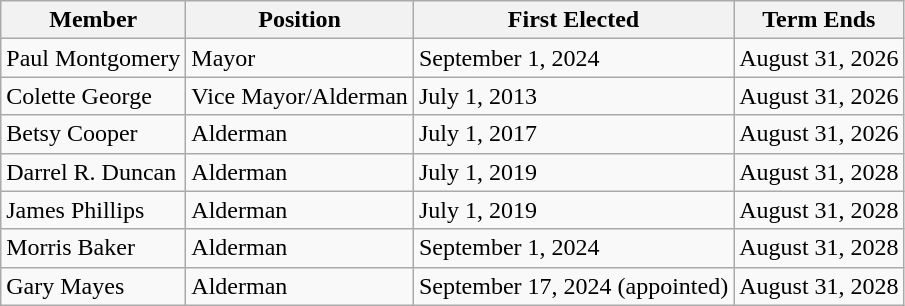<table class="wikitable">
<tr>
<th>Member</th>
<th>Position</th>
<th>First Elected</th>
<th>Term Ends</th>
</tr>
<tr>
<td>Paul Montgomery</td>
<td>Mayor</td>
<td>September 1, 2024</td>
<td>August 31, 2026</td>
</tr>
<tr>
<td>Colette George</td>
<td>Vice Mayor/Alderman</td>
<td>July 1, 2013</td>
<td>August 31, 2026</td>
</tr>
<tr>
<td>Betsy Cooper</td>
<td>Alderman</td>
<td>July 1, 2017</td>
<td>August 31, 2026</td>
</tr>
<tr>
<td>Darrel R. Duncan</td>
<td>Alderman</td>
<td>July 1, 2019</td>
<td>August 31, 2028</td>
</tr>
<tr>
<td>James Phillips</td>
<td>Alderman</td>
<td>July 1, 2019</td>
<td>August 31, 2028</td>
</tr>
<tr>
<td>Morris Baker</td>
<td>Alderman</td>
<td>September 1, 2024</td>
<td>August 31, 2028</td>
</tr>
<tr>
<td>Gary Mayes</td>
<td>Alderman</td>
<td>September 17, 2024 (appointed)</td>
<td>August 31, 2028</td>
</tr>
</table>
